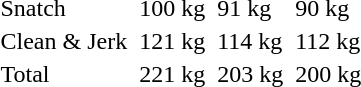<table>
<tr>
<td>Snatch</td>
<td></td>
<td>100 kg</td>
<td></td>
<td>91 kg</td>
<td></td>
<td>90 kg</td>
</tr>
<tr>
<td>Clean & Jerk</td>
<td></td>
<td>121 kg</td>
<td></td>
<td>114 kg</td>
<td></td>
<td>112 kg</td>
</tr>
<tr>
<td>Total</td>
<td></td>
<td>221 kg</td>
<td></td>
<td>203 kg</td>
<td></td>
<td>200 kg</td>
</tr>
</table>
